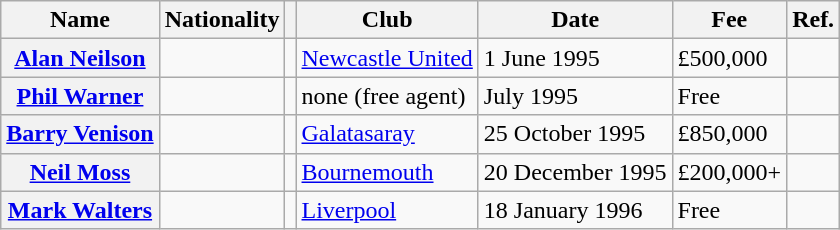<table class="wikitable plainrowheaders">
<tr>
<th scope="col">Name</th>
<th scope="col">Nationality</th>
<th scope="col"></th>
<th scope="col">Club</th>
<th scope="col">Date</th>
<th scope="col">Fee</th>
<th scope="col">Ref.</th>
</tr>
<tr>
<th scope="row"><a href='#'>Alan Neilson</a></th>
<td></td>
<td align="center"></td>
<td> <a href='#'>Newcastle United</a></td>
<td>1 June 1995</td>
<td>£500,000</td>
<td align="center"></td>
</tr>
<tr>
<th scope="row"><a href='#'>Phil Warner</a></th>
<td></td>
<td align="center"></td>
<td>none (free agent)</td>
<td>July 1995</td>
<td>Free</td>
<td align="center"></td>
</tr>
<tr>
<th scope="row"><a href='#'>Barry Venison</a></th>
<td></td>
<td align="center"></td>
<td> <a href='#'>Galatasaray</a></td>
<td>25 October 1995</td>
<td>£850,000</td>
<td align="center"></td>
</tr>
<tr>
<th scope="row"><a href='#'>Neil Moss</a></th>
<td></td>
<td align="center"></td>
<td> <a href='#'>Bournemouth</a></td>
<td>20 December 1995</td>
<td>£200,000+</td>
<td align="center"></td>
</tr>
<tr>
<th scope="row"><a href='#'>Mark Walters</a></th>
<td></td>
<td align="center"></td>
<td> <a href='#'>Liverpool</a></td>
<td>18 January 1996</td>
<td>Free</td>
<td align="center"></td>
</tr>
</table>
